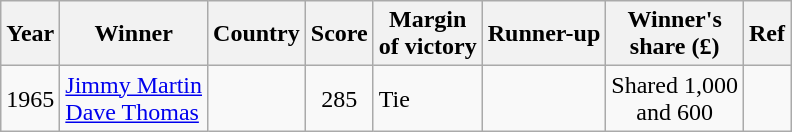<table class="wikitable">
<tr>
<th>Year</th>
<th>Winner</th>
<th>Country</th>
<th>Score</th>
<th>Margin<br>of victory</th>
<th>Runner-up</th>
<th>Winner's<br>share (£)</th>
<th>Ref</th>
</tr>
<tr>
<td>1965</td>
<td><a href='#'>Jimmy Martin</a><br><a href='#'>Dave Thomas</a></td>
<td><br></td>
<td align=center>285</td>
<td>Tie</td>
<td></td>
<td align=center>Shared 1,000<br>and 600</td>
<td></td>
</tr>
</table>
